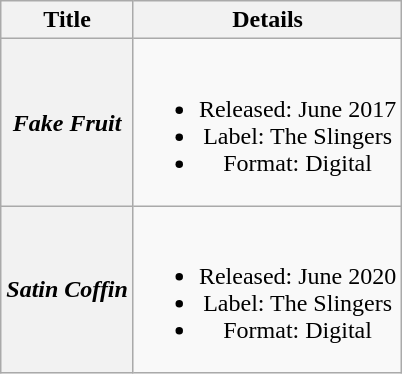<table class="wikitable plainrowheaders" style="text-align:center;" border="1">
<tr>
<th>Title</th>
<th>Details</th>
</tr>
<tr>
<th scope="row"><em>Fake Fruit</em></th>
<td><br><ul><li>Released: June 2017</li><li>Label: The Slingers</li><li>Format: Digital</li></ul></td>
</tr>
<tr>
<th scope="row"><em>Satin Coffin</em></th>
<td><br><ul><li>Released: June 2020</li><li>Label: The Slingers</li><li>Format: Digital</li></ul></td>
</tr>
</table>
